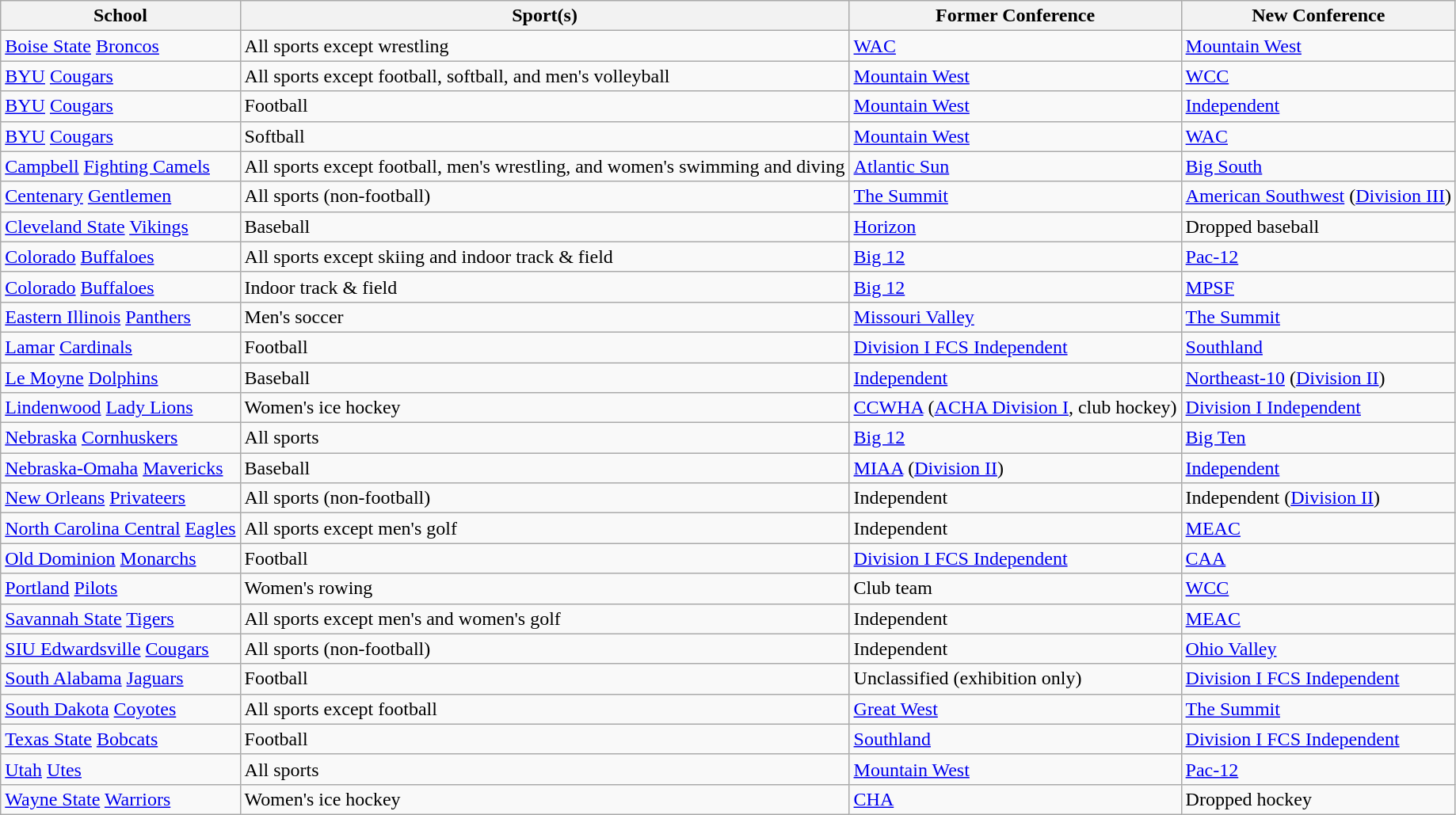<table class="wikitable sortable">
<tr>
<th>School</th>
<th>Sport(s)</th>
<th>Former Conference</th>
<th>New Conference</th>
</tr>
<tr>
<td><a href='#'>Boise State</a> <a href='#'>Broncos</a></td>
<td>All sports except wrestling</td>
<td><a href='#'>WAC</a></td>
<td><a href='#'>Mountain West</a></td>
</tr>
<tr>
<td><a href='#'>BYU</a> <a href='#'>Cougars</a></td>
<td>All sports except football, softball, and men's volleyball</td>
<td><a href='#'>Mountain West</a></td>
<td><a href='#'>WCC</a></td>
</tr>
<tr>
<td><a href='#'>BYU</a> <a href='#'>Cougars</a></td>
<td>Football</td>
<td><a href='#'>Mountain West</a></td>
<td><a href='#'>Independent</a></td>
</tr>
<tr>
<td><a href='#'>BYU</a> <a href='#'>Cougars</a></td>
<td>Softball</td>
<td><a href='#'>Mountain West</a></td>
<td><a href='#'>WAC</a></td>
</tr>
<tr>
<td><a href='#'>Campbell</a> <a href='#'>Fighting Camels</a></td>
<td>All sports except football, men's wrestling, and women's swimming and diving</td>
<td><a href='#'>Atlantic Sun</a></td>
<td><a href='#'>Big South</a></td>
</tr>
<tr>
<td><a href='#'>Centenary</a> <a href='#'>Gentlemen</a></td>
<td>All sports (non-football)</td>
<td><a href='#'>The Summit</a></td>
<td><a href='#'>American Southwest</a> (<a href='#'>Division III</a>)</td>
</tr>
<tr>
<td><a href='#'>Cleveland State</a> <a href='#'>Vikings</a></td>
<td>Baseball</td>
<td><a href='#'>Horizon</a></td>
<td>Dropped baseball</td>
</tr>
<tr>
<td><a href='#'>Colorado</a> <a href='#'>Buffaloes</a></td>
<td>All sports except skiing and indoor track & field</td>
<td><a href='#'>Big 12</a></td>
<td><a href='#'>Pac-12</a></td>
</tr>
<tr>
<td><a href='#'>Colorado</a> <a href='#'>Buffaloes</a></td>
<td>Indoor track & field</td>
<td><a href='#'>Big 12</a></td>
<td><a href='#'>MPSF</a></td>
</tr>
<tr>
<td><a href='#'>Eastern Illinois</a> <a href='#'>Panthers</a></td>
<td>Men's soccer</td>
<td><a href='#'>Missouri Valley</a></td>
<td><a href='#'>The Summit</a></td>
</tr>
<tr>
<td><a href='#'>Lamar</a> <a href='#'>Cardinals</a></td>
<td>Football</td>
<td><a href='#'>Division I FCS Independent</a></td>
<td><a href='#'>Southland</a></td>
</tr>
<tr>
<td><a href='#'>Le Moyne</a> <a href='#'>Dolphins</a></td>
<td>Baseball</td>
<td><a href='#'>Independent</a></td>
<td><a href='#'>Northeast-10</a> (<a href='#'>Division II</a>)</td>
</tr>
<tr>
<td><a href='#'>Lindenwood</a> <a href='#'>Lady Lions</a></td>
<td>Women's ice hockey</td>
<td><a href='#'>CCWHA</a> (<a href='#'>ACHA Division I</a>, club hockey)</td>
<td><a href='#'>Division I Independent</a></td>
</tr>
<tr>
<td><a href='#'>Nebraska</a> <a href='#'>Cornhuskers</a></td>
<td>All sports</td>
<td><a href='#'>Big 12</a></td>
<td><a href='#'>Big Ten</a></td>
</tr>
<tr>
<td><a href='#'>Nebraska-Omaha</a> <a href='#'>Mavericks</a></td>
<td>Baseball</td>
<td><a href='#'>MIAA</a> (<a href='#'>Division II</a>)</td>
<td><a href='#'>Independent</a></td>
</tr>
<tr>
<td><a href='#'>New Orleans</a> <a href='#'>Privateers</a></td>
<td>All sports (non-football)</td>
<td>Independent</td>
<td>Independent (<a href='#'>Division II</a>)</td>
</tr>
<tr>
<td><a href='#'>North Carolina Central</a> <a href='#'>Eagles</a></td>
<td>All sports except men's golf</td>
<td>Independent</td>
<td><a href='#'>MEAC</a></td>
</tr>
<tr>
<td><a href='#'>Old Dominion</a> <a href='#'>Monarchs</a></td>
<td>Football</td>
<td><a href='#'>Division I FCS Independent</a></td>
<td><a href='#'>CAA</a></td>
</tr>
<tr>
<td><a href='#'>Portland</a> <a href='#'>Pilots</a></td>
<td>Women's rowing</td>
<td>Club team</td>
<td><a href='#'>WCC</a></td>
</tr>
<tr>
<td><a href='#'>Savannah State</a> <a href='#'>Tigers</a></td>
<td>All sports except men's and women's golf</td>
<td>Independent</td>
<td><a href='#'>MEAC</a></td>
</tr>
<tr>
<td><a href='#'>SIU Edwardsville</a> <a href='#'>Cougars</a></td>
<td>All sports (non-football)</td>
<td>Independent</td>
<td><a href='#'>Ohio Valley</a></td>
</tr>
<tr>
<td><a href='#'>South Alabama</a> <a href='#'>Jaguars</a></td>
<td>Football</td>
<td>Unclassified (exhibition only)</td>
<td><a href='#'>Division I FCS Independent</a></td>
</tr>
<tr>
<td><a href='#'>South Dakota</a> <a href='#'>Coyotes</a></td>
<td>All sports except football</td>
<td><a href='#'>Great West</a></td>
<td><a href='#'>The Summit</a></td>
</tr>
<tr>
<td><a href='#'>Texas State</a> <a href='#'>Bobcats</a></td>
<td>Football</td>
<td><a href='#'>Southland</a></td>
<td><a href='#'>Division I FCS Independent</a></td>
</tr>
<tr>
<td><a href='#'>Utah</a> <a href='#'>Utes</a></td>
<td>All sports</td>
<td><a href='#'>Mountain West</a></td>
<td><a href='#'>Pac-12</a></td>
</tr>
<tr>
<td><a href='#'>Wayne State</a> <a href='#'>Warriors</a></td>
<td>Women's ice hockey</td>
<td><a href='#'>CHA</a></td>
<td>Dropped hockey</td>
</tr>
</table>
